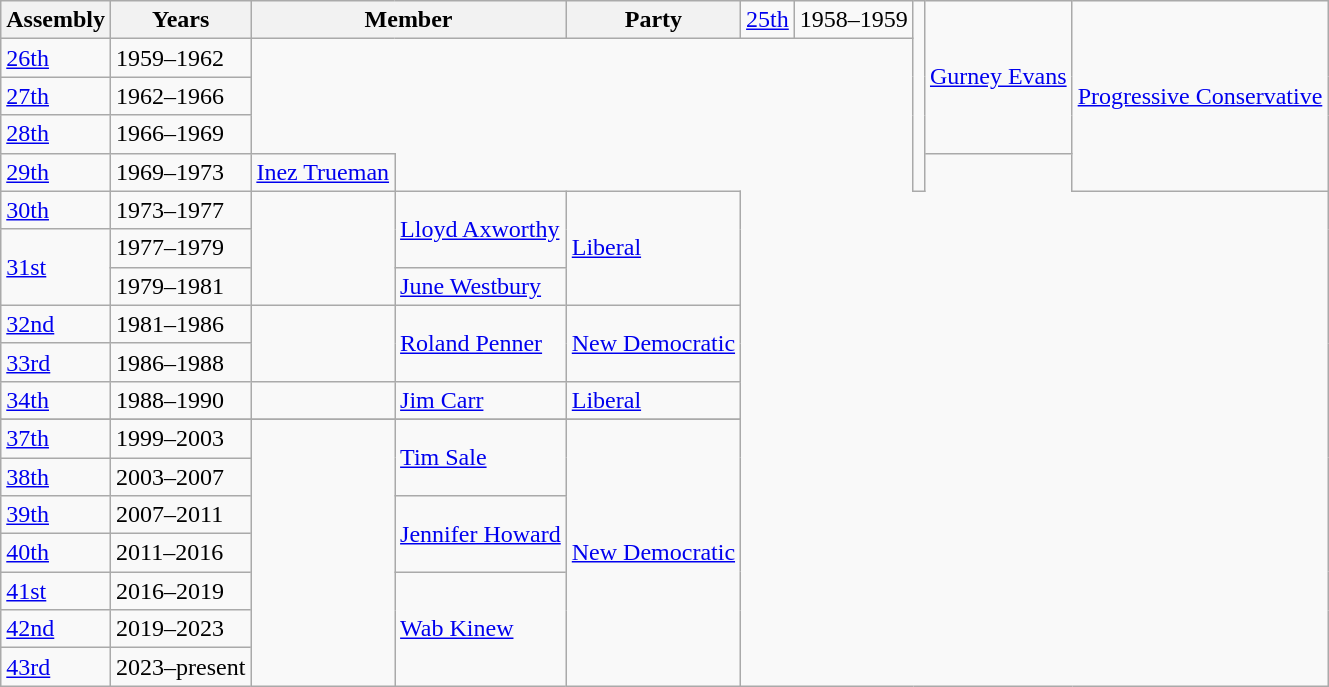<table class="wikitable">
<tr>
<th>Assembly</th>
<th>Years</th>
<th colspan="2">Member</th>
<th>Party<br></th>
<td><a href='#'>25th</a></td>
<td>1958–1959</td>
<td rowspan=5 ></td>
<td rowspan=4><a href='#'>Gurney Evans</a></td>
<td rowspan=5><a href='#'>Progressive Conservative</a></td>
</tr>
<tr>
<td><a href='#'>26th</a></td>
<td>1959–1962</td>
</tr>
<tr>
<td><a href='#'>27th</a></td>
<td>1962–1966</td>
</tr>
<tr>
<td><a href='#'>28th</a></td>
<td>1966–1969</td>
</tr>
<tr>
<td><a href='#'>29th</a></td>
<td>1969–1973</td>
<td><a href='#'>Inez Trueman</a></td>
</tr>
<tr>
<td><a href='#'>30th</a></td>
<td>1973–1977</td>
<td rowspan=3 ></td>
<td rowspan=2><a href='#'>Lloyd Axworthy</a></td>
<td rowspan=3><a href='#'>Liberal</a></td>
</tr>
<tr>
<td rowspan=2><a href='#'>31st</a></td>
<td>1977–1979</td>
</tr>
<tr>
<td>1979–1981</td>
<td><a href='#'>June Westbury</a></td>
</tr>
<tr>
<td><a href='#'>32nd</a></td>
<td>1981–1986</td>
<td rowspan=2 ></td>
<td rowspan=2><a href='#'>Roland Penner</a></td>
<td rowspan=2><a href='#'>New Democratic</a></td>
</tr>
<tr>
<td><a href='#'>33rd</a></td>
<td>1986–1988</td>
</tr>
<tr>
<td><a href='#'>34th</a></td>
<td>1988–1990</td>
<td></td>
<td><a href='#'>Jim Carr</a></td>
<td><a href='#'>Liberal</a></td>
</tr>
<tr>
</tr>
<tr>
<td><a href='#'>37th</a></td>
<td>1999–2003</td>
<td rowspan=7 ></td>
<td rowspan=2><a href='#'>Tim Sale</a></td>
<td rowspan=7><a href='#'>New Democratic</a></td>
</tr>
<tr>
<td><a href='#'>38th</a></td>
<td>2003–2007</td>
</tr>
<tr>
<td><a href='#'>39th</a></td>
<td>2007–2011</td>
<td rowspan=2><a href='#'>Jennifer Howard</a></td>
</tr>
<tr>
<td><a href='#'>40th</a></td>
<td>2011–2016</td>
</tr>
<tr>
<td><a href='#'>41st</a></td>
<td>2016–2019</td>
<td rowspan=3><a href='#'>Wab Kinew</a></td>
</tr>
<tr>
<td><a href='#'>42nd</a></td>
<td>2019–2023</td>
</tr>
<tr>
<td><a href='#'>43rd</a></td>
<td>2023–present</td>
</tr>
</table>
